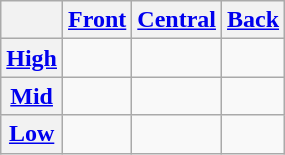<table class="wikitable" style="text-align: center;">
<tr>
<th></th>
<th><a href='#'>Front</a></th>
<th><a href='#'>Central</a></th>
<th><a href='#'>Back</a></th>
</tr>
<tr>
<th><a href='#'>High</a></th>
<td></td>
<td></td>
<td></td>
</tr>
<tr>
<th><a href='#'>Mid</a></th>
<td></td>
<td></td>
<td></td>
</tr>
<tr>
<th><a href='#'>Low</a></th>
<td></td>
<td></td>
<td></td>
</tr>
</table>
